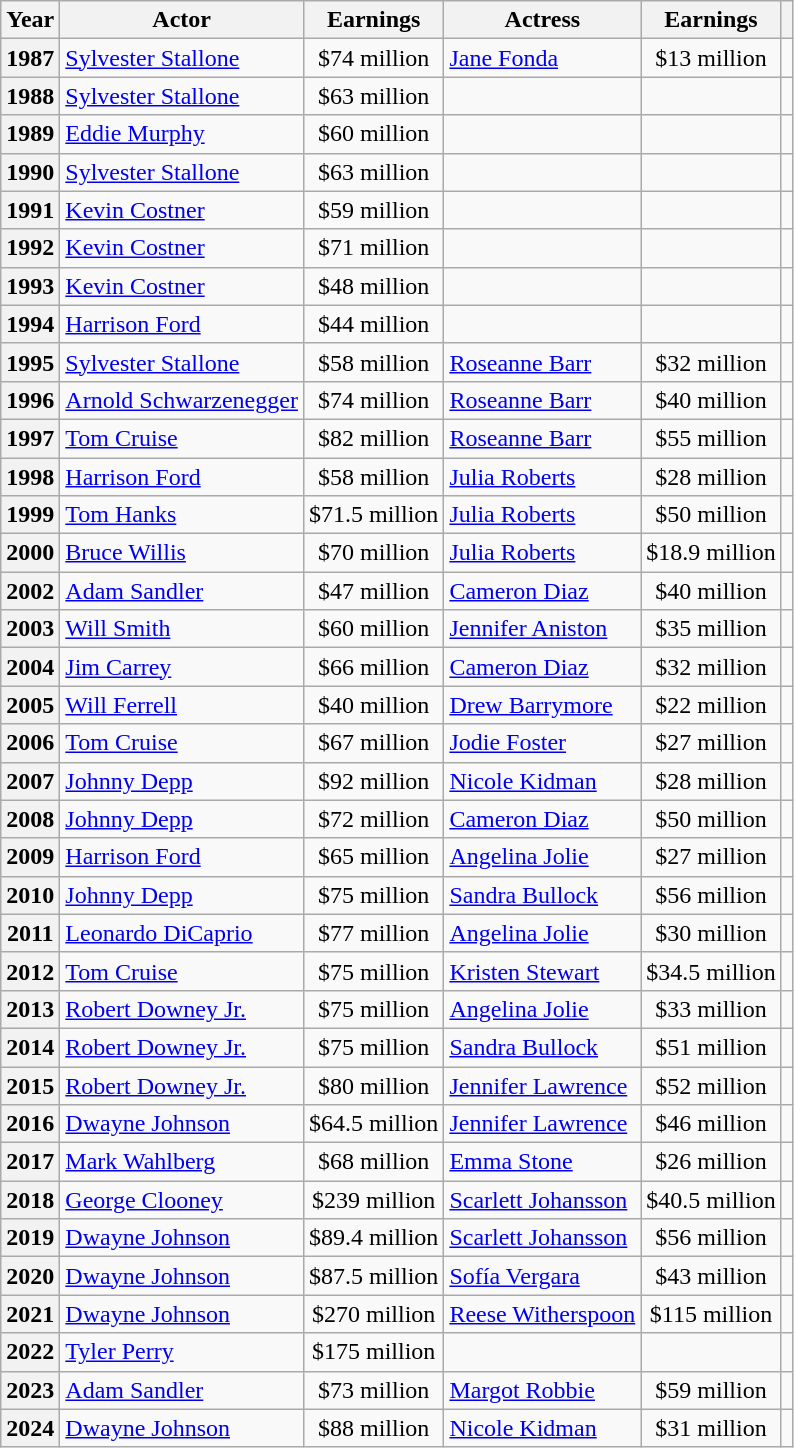<table class="wikitable sortable plainrowheaders" style="text-align:center">
<tr>
<th>Year</th>
<th>Actor</th>
<th>Earnings</th>
<th>Actress</th>
<th>Earnings</th>
<th class="unsortable"></th>
</tr>
<tr>
<th scope="row">1987</th>
<td align=left><a href='#'>Sylvester Stallone</a></td>
<td>$74 million</td>
<td align=left><a href='#'>Jane Fonda</a></td>
<td>$13 million</td>
<td></td>
</tr>
<tr>
<th scope="row">1988</th>
<td align=left><a href='#'>Sylvester Stallone</a></td>
<td>$63 million</td>
<td></td>
<td></td>
<td></td>
</tr>
<tr>
<th scope="row">1989</th>
<td align=left><a href='#'>Eddie Murphy</a></td>
<td>$60 million</td>
<td></td>
<td></td>
<td></td>
</tr>
<tr>
<th scope="row">1990</th>
<td align=left><a href='#'>Sylvester Stallone</a></td>
<td>$63 million</td>
<td></td>
<td></td>
<td></td>
</tr>
<tr>
<th scope="row">1991</th>
<td align=left><a href='#'>Kevin Costner</a></td>
<td>$59 million</td>
<td></td>
<td></td>
<td></td>
</tr>
<tr>
<th scope="row">1992</th>
<td align=left><a href='#'>Kevin Costner</a></td>
<td>$71 million</td>
<td></td>
<td></td>
<td></td>
</tr>
<tr>
<th scope="row">1993</th>
<td align=left><a href='#'>Kevin Costner</a></td>
<td>$48 million</td>
<td></td>
<td></td>
<td></td>
</tr>
<tr>
<th scope="row">1994</th>
<td align=left><a href='#'>Harrison Ford</a></td>
<td>$44 million</td>
<td></td>
<td></td>
<td></td>
</tr>
<tr>
<th scope="row">1995</th>
<td align=left><a href='#'>Sylvester Stallone</a></td>
<td>$58 million</td>
<td align=left><a href='#'>Roseanne Barr</a></td>
<td>$32 million</td>
<td></td>
</tr>
<tr>
<th scope="row">1996</th>
<td align=left><a href='#'>Arnold Schwarzenegger</a></td>
<td>$74 million</td>
<td align=left><a href='#'>Roseanne Barr</a></td>
<td>$40 million</td>
<td></td>
</tr>
<tr>
<th scope="row">1997</th>
<td align=left><a href='#'>Tom Cruise</a></td>
<td>$82 million</td>
<td align=left><a href='#'>Roseanne Barr</a></td>
<td>$55 million</td>
<td></td>
</tr>
<tr>
<th scope="row">1998</th>
<td align=left><a href='#'>Harrison Ford</a></td>
<td>$58 million</td>
<td align=left><a href='#'>Julia Roberts</a></td>
<td>$28 million</td>
<td></td>
</tr>
<tr>
<th scope="row">1999</th>
<td align=left><a href='#'>Tom Hanks</a></td>
<td>$71.5 million</td>
<td align=left><a href='#'>Julia Roberts</a></td>
<td>$50 million</td>
<td></td>
</tr>
<tr>
<th scope="row">2000</th>
<td align=left><a href='#'>Bruce Willis</a></td>
<td>$70 million</td>
<td align=left><a href='#'>Julia Roberts</a></td>
<td>$18.9 million</td>
<td></td>
</tr>
<tr>
<th scope="row">2002</th>
<td align=left><a href='#'>Adam Sandler</a></td>
<td>$47 million</td>
<td align=left><a href='#'>Cameron Diaz</a></td>
<td>$40 million</td>
<td></td>
</tr>
<tr>
<th scope="row">2003</th>
<td align=left><a href='#'>Will Smith</a></td>
<td>$60 million</td>
<td align=left><a href='#'>Jennifer Aniston</a></td>
<td>$35 million</td>
<td></td>
</tr>
<tr>
<th scope="row">2004</th>
<td align=left><a href='#'>Jim Carrey</a></td>
<td>$66 million</td>
<td align=left><a href='#'>Cameron Diaz</a></td>
<td>$32 million</td>
<td></td>
</tr>
<tr>
<th scope="row">2005</th>
<td align=left><a href='#'>Will Ferrell</a></td>
<td>$40 million</td>
<td align=left><a href='#'>Drew Barrymore</a></td>
<td>$22 million</td>
<td></td>
</tr>
<tr>
<th scope="row">2006</th>
<td align=left><a href='#'>Tom Cruise</a></td>
<td>$67 million</td>
<td align=left><a href='#'>Jodie Foster</a></td>
<td>$27 million</td>
<td></td>
</tr>
<tr>
<th scope="row">2007</th>
<td align=left><a href='#'>Johnny Depp</a></td>
<td>$92 million</td>
<td align=left><a href='#'>Nicole Kidman</a></td>
<td>$28 million</td>
<td></td>
</tr>
<tr>
<th scope="row">2008</th>
<td align=left><a href='#'>Johnny Depp</a></td>
<td>$72 million</td>
<td align=left><a href='#'>Cameron Diaz</a></td>
<td>$50 million</td>
<td></td>
</tr>
<tr>
<th scope="row">2009</th>
<td align=left><a href='#'>Harrison Ford</a></td>
<td>$65 million</td>
<td align=left><a href='#'>Angelina Jolie</a></td>
<td>$27 million</td>
<td></td>
</tr>
<tr>
<th scope="row">2010</th>
<td align=left><a href='#'>Johnny Depp</a></td>
<td>$75 million</td>
<td align=left><a href='#'>Sandra Bullock</a></td>
<td>$56 million</td>
<td></td>
</tr>
<tr>
<th scope="row">2011</th>
<td align=left><a href='#'>Leonardo DiCaprio</a></td>
<td>$77 million</td>
<td align=left><a href='#'>Angelina Jolie</a></td>
<td>$30 million</td>
<td></td>
</tr>
<tr>
<th scope="row">2012</th>
<td align=left><a href='#'>Tom Cruise</a></td>
<td>$75 million</td>
<td align=left><a href='#'>Kristen Stewart</a></td>
<td>$34.5 million</td>
<td></td>
</tr>
<tr>
<th scope="row">2013</th>
<td align=left><a href='#'>Robert Downey Jr.</a></td>
<td>$75 million</td>
<td align=left><a href='#'>Angelina Jolie</a></td>
<td>$33 million</td>
<td></td>
</tr>
<tr>
<th scope="row">2014</th>
<td align=left><a href='#'>Robert Downey Jr.</a></td>
<td>$75 million</td>
<td align=left><a href='#'>Sandra Bullock</a></td>
<td>$51 million</td>
<td></td>
</tr>
<tr>
<th scope="row">2015</th>
<td align=left><a href='#'>Robert Downey Jr.</a></td>
<td>$80 million</td>
<td align=left><a href='#'>Jennifer Lawrence</a></td>
<td>$52 million</td>
<td></td>
</tr>
<tr>
<th scope="row">2016</th>
<td align=left><a href='#'>Dwayne Johnson</a></td>
<td>$64.5 million</td>
<td align=left><a href='#'>Jennifer Lawrence</a></td>
<td>$46 million</td>
<td></td>
</tr>
<tr>
<th scope="row">2017</th>
<td align=left><a href='#'>Mark Wahlberg</a></td>
<td>$68 million</td>
<td align=left><a href='#'>Emma Stone</a></td>
<td>$26 million</td>
<td></td>
</tr>
<tr>
<th scope="row">2018</th>
<td align=left><a href='#'>George Clooney</a></td>
<td>$239 million</td>
<td align=left><a href='#'>Scarlett Johansson</a></td>
<td>$40.5 million</td>
<td></td>
</tr>
<tr>
<th scope="row">2019</th>
<td align=left><a href='#'>Dwayne Johnson</a></td>
<td>$89.4 million</td>
<td align=left><a href='#'>Scarlett Johansson</a></td>
<td>$56 million</td>
<td></td>
</tr>
<tr>
<th scope="row">2020</th>
<td align=left><a href='#'>Dwayne Johnson</a></td>
<td>$87.5 million</td>
<td align=left><a href='#'>Sofía Vergara</a></td>
<td>$43 million</td>
<td></td>
</tr>
<tr>
<th scope="row">2021</th>
<td align=left><a href='#'>Dwayne Johnson</a></td>
<td>$270 million</td>
<td align=left><a href='#'>Reese Witherspoon</a></td>
<td>$115 million</td>
<td></td>
</tr>
<tr>
<th scope="row">2022</th>
<td align=left><a href='#'>Tyler Perry</a></td>
<td>$175 million</td>
<td></td>
<td></td>
<td></td>
</tr>
<tr>
<th scope="row">2023</th>
<td align=left><a href='#'>Adam Sandler</a></td>
<td>$73 million</td>
<td align=left><a href='#'>Margot Robbie</a></td>
<td>$59 million</td>
<td></td>
</tr>
<tr>
<th scope="row">2024</th>
<td align=left><a href='#'>Dwayne Johnson</a></td>
<td>$88 million</td>
<td align=left><a href='#'>Nicole Kidman</a></td>
<td>$31 million</td>
<td></td>
</tr>
</table>
